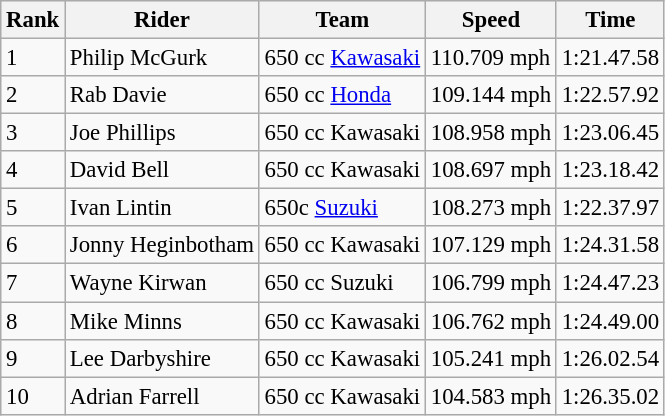<table class="wikitable" style="font-size: 95%;">
<tr style="background:#efefef;">
<th>Rank</th>
<th>Rider</th>
<th>Team</th>
<th>Speed</th>
<th>Time</th>
</tr>
<tr>
<td>1</td>
<td> Philip McGurk</td>
<td>650 cc <a href='#'>Kawasaki</a></td>
<td>110.709 mph</td>
<td>1:21.47.58</td>
</tr>
<tr>
<td>2</td>
<td> Rab Davie</td>
<td>650 cc <a href='#'>Honda</a></td>
<td>109.144 mph</td>
<td>1:22.57.92</td>
</tr>
<tr>
<td>3</td>
<td> Joe Phillips</td>
<td>650 cc Kawasaki</td>
<td>108.958 mph</td>
<td>1:23.06.45</td>
</tr>
<tr>
<td>4</td>
<td> David Bell</td>
<td>650 cc Kawasaki</td>
<td>108.697 mph</td>
<td>1:23.18.42</td>
</tr>
<tr>
<td>5</td>
<td>  Ivan Lintin</td>
<td>650c <a href='#'>Suzuki</a></td>
<td>108.273 mph</td>
<td>1:22.37.97</td>
</tr>
<tr>
<td>6</td>
<td> Jonny Heginbotham</td>
<td>650 cc Kawasaki</td>
<td>107.129 mph</td>
<td>1:24.31.58</td>
</tr>
<tr>
<td>7</td>
<td> Wayne Kirwan</td>
<td>650 cc Suzuki</td>
<td>106.799 mph</td>
<td>1:24.47.23</td>
</tr>
<tr>
<td>8</td>
<td> Mike Minns</td>
<td>650 cc Kawasaki</td>
<td>106.762 mph</td>
<td>1:24.49.00</td>
</tr>
<tr>
<td>9</td>
<td> Lee Darbyshire</td>
<td>650 cc Kawasaki</td>
<td>105.241 mph</td>
<td>1:26.02.54</td>
</tr>
<tr>
<td>10</td>
<td> Adrian Farrell</td>
<td>650 cc Kawasaki</td>
<td>104.583 mph</td>
<td>1:26.35.02</td>
</tr>
</table>
